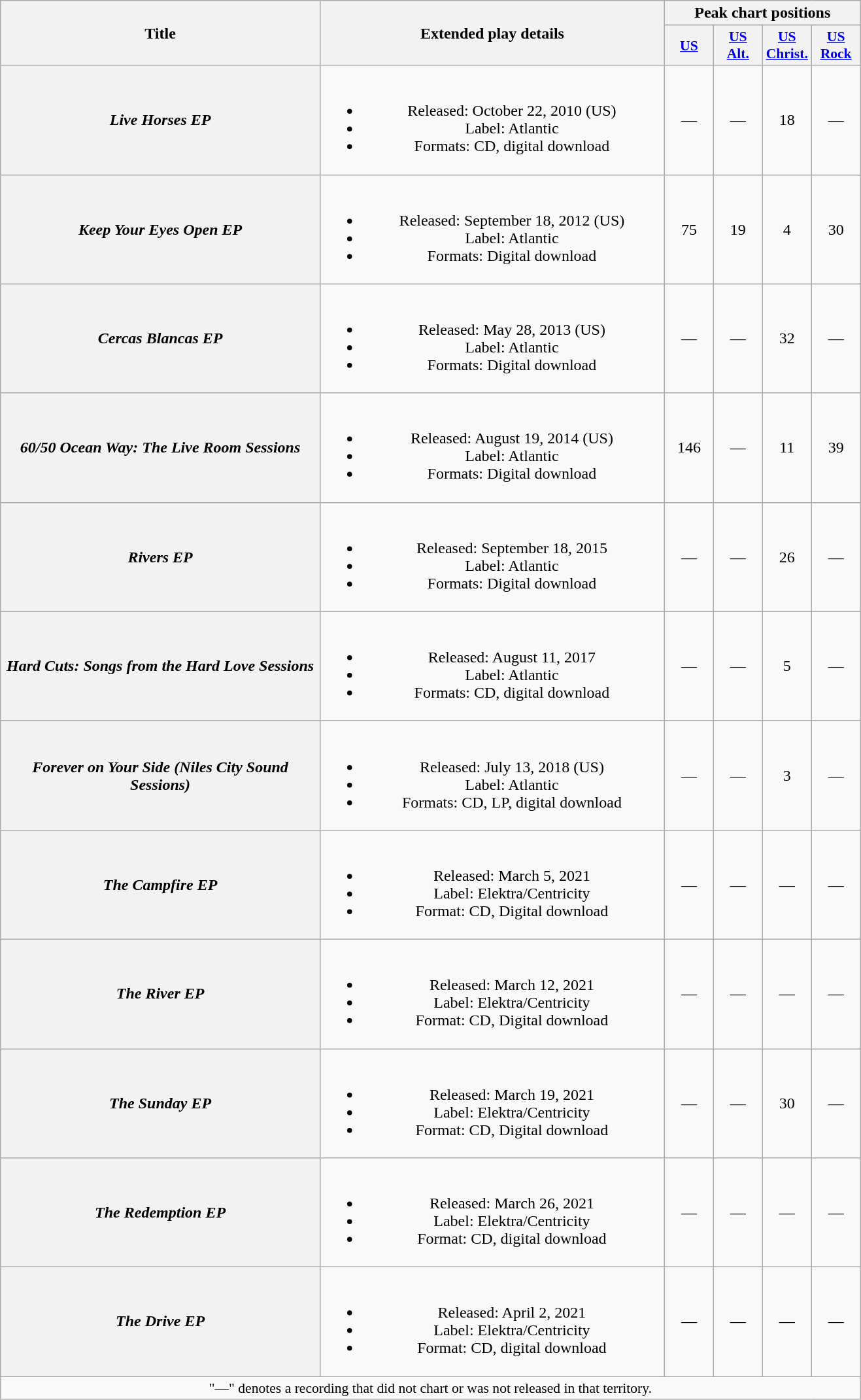<table class="wikitable plainrowheaders" style="text-align:center;">
<tr>
<th scope="col" rowspan="2" style="width:19.9em;">Title</th>
<th scope="col" rowspan="2" style="width:21.5em;">Extended play details</th>
<th scope="col" colspan="4">Peak chart positions</th>
</tr>
<tr>
<th scope="col" style="width:3em;font-size:90%;"><a href='#'>US</a><br></th>
<th scope="col" style="width:3em;font-size:90%;"><a href='#'>US<br>Alt.</a><br></th>
<th scope="col" style="width:3em;font-size:90%;"><a href='#'>US<br>Christ.</a></th>
<th scope="col" style="width:3em;font-size:90%;"><a href='#'>US<br>Rock</a><br></th>
</tr>
<tr>
<th scope="row"><em>Live Horses EP</em></th>
<td><br><ul><li>Released: October 22, 2010 <span>(US)</span></li><li>Label: Atlantic</li><li>Formats: CD, digital download</li></ul></td>
<td>—</td>
<td>—</td>
<td>18</td>
<td>—</td>
</tr>
<tr>
<th scope="row"><em>Keep Your Eyes Open EP</em></th>
<td><br><ul><li>Released: September 18, 2012 <span>(US)</span></li><li>Label: Atlantic</li><li>Formats: Digital download</li></ul></td>
<td>75</td>
<td>19</td>
<td>4</td>
<td>30</td>
</tr>
<tr>
<th scope="row"><em>Cercas Blancas EP</em></th>
<td><br><ul><li>Released: May 28, 2013 <span>(US)</span></li><li>Label: Atlantic</li><li>Formats: Digital download</li></ul></td>
<td>—</td>
<td>—</td>
<td>32</td>
<td>—</td>
</tr>
<tr>
<th scope="row"><em>60/50 Ocean Way: The Live Room Sessions</em></th>
<td><br><ul><li>Released: August 19, 2014 <span>(US)</span></li><li>Label: Atlantic</li><li>Formats: Digital download</li></ul></td>
<td>146</td>
<td>—</td>
<td>11</td>
<td>39</td>
</tr>
<tr>
<th scope="row"><em>Rivers EP</em></th>
<td><br><ul><li>Released: September 18, 2015</li><li>Label: Atlantic</li><li>Formats: Digital download</li></ul></td>
<td>—</td>
<td>—</td>
<td>26</td>
<td>—</td>
</tr>
<tr>
<th scope="row"><em>Hard Cuts: Songs from the Hard Love Sessions</em></th>
<td><br><ul><li>Released: August 11, 2017</li><li>Label: Atlantic</li><li>Formats: CD, digital download</li></ul></td>
<td>—</td>
<td>—</td>
<td>5</td>
<td>—</td>
</tr>
<tr>
<th scope="row"><em>Forever on Your Side (Niles City Sound Sessions)</em></th>
<td><br><ul><li>Released: July 13, 2018 <span>(US)</span></li><li>Label: Atlantic</li><li>Formats: CD, LP, digital download</li></ul></td>
<td>—</td>
<td>—</td>
<td>3</td>
<td>—</td>
</tr>
<tr>
<th scope="row"><em>The Campfire EP</em></th>
<td><br><ul><li>Released: March 5, 2021</li><li>Label: Elektra/Centricity</li><li>Format: CD, Digital download</li></ul></td>
<td>—</td>
<td>—</td>
<td>—</td>
<td>—</td>
</tr>
<tr>
<th scope="row"><em>The River EP</em></th>
<td><br><ul><li>Released: March 12, 2021</li><li>Label: Elektra/Centricity</li><li>Format: CD, Digital download</li></ul></td>
<td>—</td>
<td>—</td>
<td>—</td>
<td>—</td>
</tr>
<tr>
<th scope="row"><em>The Sunday EP</em></th>
<td><br><ul><li>Released: March 19, 2021</li><li>Label: Elektra/Centricity</li><li>Format: CD, Digital download</li></ul></td>
<td>—</td>
<td>—</td>
<td>30</td>
<td>—</td>
</tr>
<tr>
<th scope="row"><em>The Redemption EP</em></th>
<td><br><ul><li>Released: March 26, 2021</li><li>Label: Elektra/Centricity</li><li>Format: CD, digital download</li></ul></td>
<td>—</td>
<td>—</td>
<td>—</td>
<td>—</td>
</tr>
<tr>
<th scope="row"><em>The Drive EP</em></th>
<td><br><ul><li>Released: April 2, 2021</li><li>Label: Elektra/Centricity</li><li>Format: CD, digital download</li></ul></td>
<td>—</td>
<td>—</td>
<td>—</td>
<td>—</td>
</tr>
<tr>
<td colspan="7" style="font-size:90%">"—" denotes a recording that did not chart or was not released in that territory.</td>
</tr>
</table>
